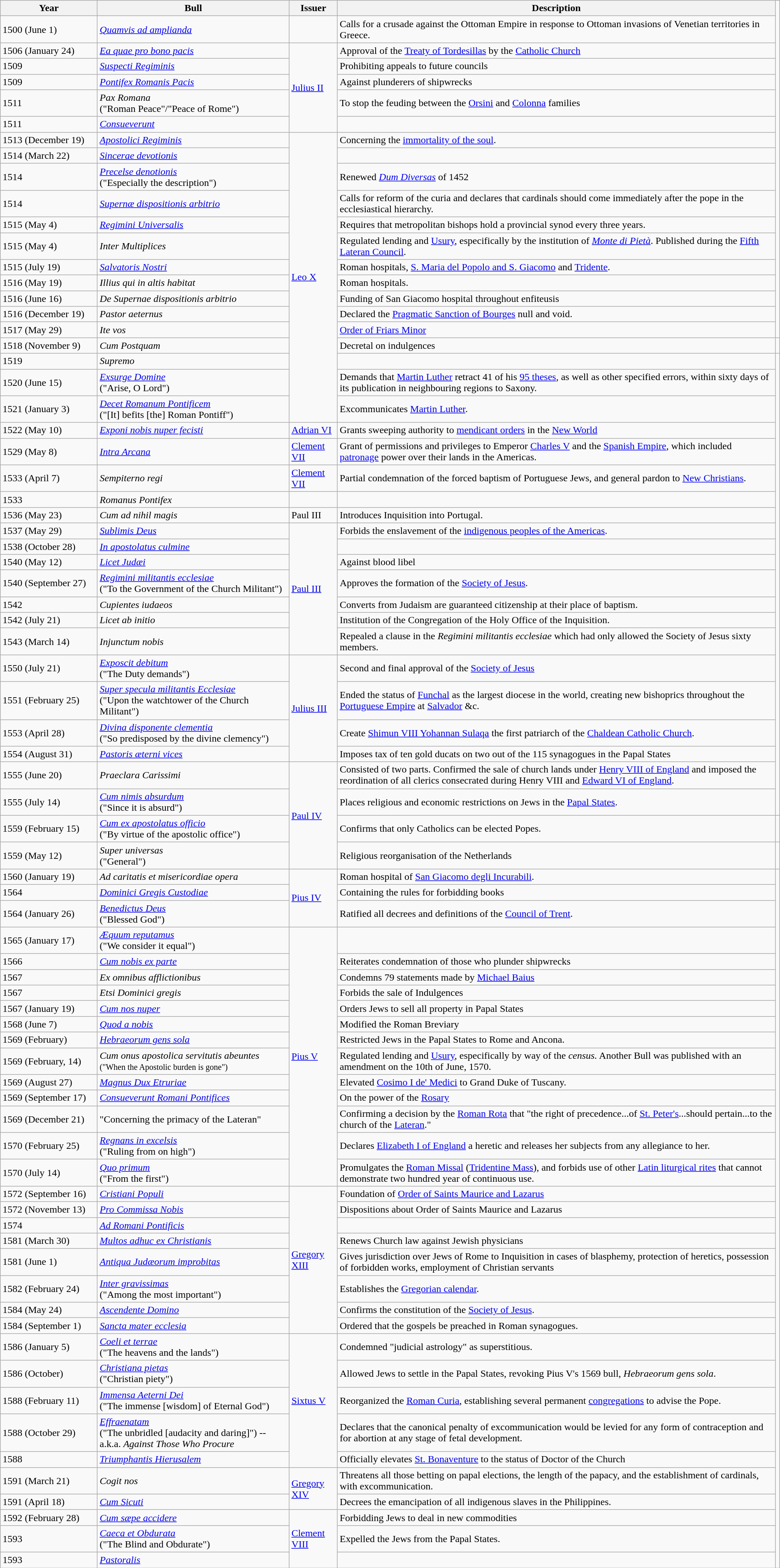<table class="wikitable" style="width:100%;">
<tr>
<th width="150">Year</th>
<th>Bull</th>
<th>Issuer</th>
<th>Description</th>
</tr>
<tr>
<td>1500 (June 1)</td>
<td><em><a href='#'>Quamvis ad amplianda</a></em></td>
<td></td>
<td>Calls for a crusade against the Ottoman Empire in response to Ottoman invasions of Venetian territories in Greece.</td>
</tr>
<tr>
<td>1506 (January 24)</td>
<td><em><a href='#'>Ea quae pro bono pacis</a></em></td>
<td rowspan="5"><a href='#'>Julius II</a></td>
<td>Approval of the <a href='#'>Treaty of Tordesillas</a> by the <a href='#'>Catholic Church</a></td>
</tr>
<tr>
<td>1509</td>
<td><em><a href='#'>Suspecti Regiminis</a></em></td>
<td>Prohibiting appeals to future councils</td>
</tr>
<tr>
<td>1509</td>
<td><em><a href='#'>Pontifex Romanis Pacis</a></em></td>
<td>Against plunderers of shipwrecks</td>
</tr>
<tr>
<td>1511</td>
<td><em>Pax Romana</em> <br>("Roman Peace"/"Peace of Rome")</td>
<td>To stop the feuding between the <a href='#'>Orsini</a> and <a href='#'>Colonna</a> families</td>
</tr>
<tr>
<td>1511</td>
<td><em><a href='#'>Consueverunt</a></em></td>
<td></td>
</tr>
<tr>
<td>1513 (December 19)</td>
<td><em><a href='#'>Apostolici Regiminis</a></em></td>
<td rowspan="15"><a href='#'>Leo X</a></td>
<td>Concerning the <a href='#'>immortality of the soul</a>.</td>
</tr>
<tr>
<td>1514 (March 22)</td>
<td><em><a href='#'>Sincerae devotionis</a></em></td>
<td></td>
</tr>
<tr>
<td>1514</td>
<td><em><a href='#'>Precelse denotionis</a></em> <br>("Especially the description")</td>
<td>Renewed <em><a href='#'>Dum Diversas</a></em> of 1452</td>
</tr>
<tr>
<td>1514</td>
<td><em><a href='#'>Supernæ dispositionis arbitrio</a></em></td>
<td>Calls for reform of the curia and declares that cardinals should come immediately after the pope in the ecclesiastical hierarchy.</td>
</tr>
<tr>
<td>1515 (May 4)</td>
<td><em><a href='#'>Regimini Universalis</a></em></td>
<td>Requires that metropolitan bishops hold a provincial synod every three years.</td>
</tr>
<tr>
<td>1515 (May 4)</td>
<td><em>Inter Multiplices</em></td>
<td>Regulated lending and <a href='#'>Usury</a>, especifically by the institution of <em><a href='#'>Monte di Pietà</a></em>. Published during the <a href='#'>Fifth Lateran Council</a>.</td>
</tr>
<tr>
<td>1515 (July 19)</td>
<td><em><a href='#'>Salvatoris Nostri</a></em></td>
<td>Roman hospitals, <a href='#'>S. Maria del Popolo and S. Giacomo</a> and <a href='#'>Tridente</a>.</td>
</tr>
<tr>
<td>1516 (May 19)</td>
<td><em>Illius qui in altis habitat</em></td>
<td>Roman hospitals.</td>
</tr>
<tr>
<td>1516 (June 16)</td>
<td><em>De Supernae dispositionis arbitrio</em></td>
<td>Funding of San Giacomo hospital throughout enfiteusis</td>
</tr>
<tr>
<td>1516 (December 19)</td>
<td><em>Pastor aeternus</em></td>
<td>Declared the <a href='#'>Pragmatic Sanction of Bourges</a> null and void.</td>
</tr>
<tr>
<td>1517 (May 29)</td>
<td><em>Ite vos</em></td>
<td><a href='#'>Order of Friars Minor</a></td>
</tr>
<tr>
<td>1518 (November 9)</td>
<td><em>Cum Postquam</em></td>
<td>Decretal on indulgences</td>
<td></td>
</tr>
<tr>
<td>1519</td>
<td><em>Supremo</em></td>
<td></td>
</tr>
<tr>
<td>1520 (June 15)</td>
<td><em><a href='#'>Exsurge Domine</a></em><br>("Arise, O Lord")</td>
<td>Demands that <a href='#'>Martin Luther</a> retract 41 of his <a href='#'>95 theses</a>, as well as other specified errors, within sixty days of its publication in neighbouring regions to Saxony.</td>
</tr>
<tr>
<td>1521 (January 3)</td>
<td><em><a href='#'>Decet Romanum Pontificem</a></em><br>("[It] befits [the] Roman Pontiff")</td>
<td>Excommunicates <a href='#'>Martin Luther</a>.</td>
</tr>
<tr>
<td>1522 (May 10)</td>
<td><em><a href='#'>Exponi nobis nuper fecisti</a></em></td>
<td><a href='#'>Adrian VI</a></td>
<td>Grants sweeping authority to <a href='#'>mendicant orders</a> in the <a href='#'>New World</a></td>
</tr>
<tr>
<td>1529 (May 8)</td>
<td><em><a href='#'>Intra Arcana</a></em></td>
<td><a href='#'>Clement VII</a></td>
<td>Grant of permissions and privileges to Emperor <a href='#'>Charles V</a> and the <a href='#'>Spanish Empire</a>, which included <a href='#'>patronage</a> power over their lands in the Americas.</td>
</tr>
<tr>
<td>1533 (April 7)</td>
<td><em>Sempiterno regi</em></td>
<td><a href='#'>Clement VII</a></td>
<td>Partial condemnation of the forced baptism of Portuguese Jews, and general pardon to <a href='#'>New Christians</a>.</td>
</tr>
<tr>
<td>1533</td>
<td><em>Romanus Pontifex</em></td>
<td></td>
<td></td>
</tr>
<tr>
<td>1536 (May 23)</td>
<td><em>Cum ad nihil magis</em></td>
<td>Paul III</td>
<td>Introduces Inquisition into Portugal.</td>
</tr>
<tr>
<td>1537 (May 29)</td>
<td><em><a href='#'>Sublimis Deus</a></em></td>
<td rowspan="7"><a href='#'>Paul III</a></td>
<td>Forbids the enslavement of the <a href='#'>indigenous peoples of the Americas</a>.</td>
</tr>
<tr>
<td>1538 (October 28)</td>
<td><em><a href='#'>In apostolatus culmine</a></em></td>
<td></td>
</tr>
<tr>
<td>1540 (May 12)</td>
<td><em><a href='#'>Licet Judæi</a></em></td>
<td>Against blood libel</td>
</tr>
<tr>
<td>1540 (September 27)</td>
<td><em><a href='#'>Regimini militantis ecclesiae</a></em><br>("To the Government of the Church Militant")</td>
<td>Approves the formation of the <a href='#'>Society of Jesus</a>.</td>
</tr>
<tr>
<td>1542</td>
<td><em>Cupientes iudaeos</em></td>
<td>Converts from Judaism are guaranteed citizenship at their place of baptism.</td>
</tr>
<tr>
<td>1542 (July 21)</td>
<td><em>Licet ab initio</em></td>
<td>Institution of the Congregation of the Holy Office of the Inquisition.</td>
</tr>
<tr>
<td>1543 (March 14)</td>
<td><em>Injunctum nobis</em></td>
<td>Repealed a clause in the <em>Regimini militantis ecclesiae</em> which had only allowed the Society of Jesus sixty members.</td>
</tr>
<tr>
<td>1550 (July 21)</td>
<td><em><a href='#'>Exposcit debitum</a></em><br>("The Duty demands")</td>
<td rowspan=4><a href='#'>Julius III</a></td>
<td>Second and final approval of the <a href='#'>Society of Jesus</a></td>
</tr>
<tr>
<td>1551 (February 25)</td>
<td><em><a href='#'>Super specula militantis Ecclesiae</a></em><br>("Upon the watchtower of the Church Militant")</td>
<td>Ended the status of <a href='#'>Funchal</a> as the largest diocese in the world, creating new bishoprics throughout the <a href='#'>Portuguese Empire</a> at <a href='#'>Salvador</a> &c.</td>
</tr>
<tr>
<td>1553 (April 28)</td>
<td><em><a href='#'>Divina disponente clementia</a></em><br>("So predisposed by the divine clemency")</td>
<td>Create <a href='#'>Shimun VIII Yohannan Sulaqa</a> the first patriarch of the <a href='#'>Chaldean Catholic Church</a>.</td>
</tr>
<tr>
<td>1554 (August 31)</td>
<td><em><a href='#'>Pastoris æterni vices</a></em></td>
<td>Imposes tax of ten gold ducats on two out of the 115 synagogues in the Papal States</td>
</tr>
<tr>
<td>1555 (June 20)</td>
<td><em>Praeclara Carissimi</em></td>
<td rowspan="4"><a href='#'>Paul IV</a></td>
<td>Consisted of two parts. Confirmed the sale of church lands under <a href='#'>Henry VIII of England</a> and imposed the reordination of all clerics consecrated during Henry VIII and <a href='#'>Edward VI of England</a>.</td>
</tr>
<tr>
<td>1555 (July 14)</td>
<td><em><a href='#'>Cum nimis absurdum</a></em><br>("Since it is absurd")</td>
<td>Places religious and economic restrictions on Jews in the <a href='#'>Papal States</a>.</td>
</tr>
<tr>
<td>1559 (February 15)</td>
<td><em><a href='#'>Cum ex apostolatus officio</a></em><br>("By virtue of the apostolic office")</td>
<td>Confirms that only Catholics can be elected Popes.</td>
<td></td>
</tr>
<tr>
<td>1559 (May 12)</td>
<td><em>Super universas</em><br>("General")</td>
<td>Religious reorganisation of the Netherlands</td>
<td></td>
</tr>
<tr>
<td>1560 (January 19)</td>
<td><em>Ad caritatis et misericordiae opera</em></td>
<td rowspan=3><a href='#'>Pius IV</a></td>
<td>Roman hospital of <a href='#'>San Giacomo degli Incurabili</a>.</td>
</tr>
<tr>
<td>1564</td>
<td><em><a href='#'>Dominici Gregis Custodiae</a></em></td>
<td>Containing the rules for forbidding books</td>
</tr>
<tr>
<td>1564 (January 26)</td>
<td><em><a href='#'>Benedictus Deus</a></em><br>("Blessed God")</td>
<td>Ratified all decrees and definitions of the <a href='#'>Council of Trent</a>.</td>
</tr>
<tr>
<td>1565 (January 17)</td>
<td><em><a href='#'>Æquum reputamus</a></em><br>("We consider it equal")</td>
<td rowspan="13"><a href='#'>Pius V</a></td>
<td></td>
</tr>
<tr>
<td>1566</td>
<td><em><a href='#'>Cum nobis ex parte</a></em></td>
<td>Reiterates condemnation of those who plunder shipwrecks</td>
</tr>
<tr>
<td>1567</td>
<td><em>Ex omnibus afflictionibus</em></td>
<td>Condemns 79 statements made by <a href='#'>Michael Baius</a></td>
</tr>
<tr>
<td>1567</td>
<td><em>Etsi Dominici gregis</em></td>
<td>Forbids the sale of Indulgences</td>
</tr>
<tr>
<td>1567 (January 19)</td>
<td><em><a href='#'>Cum nos nuper</a></em></td>
<td>Orders Jews to sell all property in Papal States</td>
</tr>
<tr>
<td>1568 (June 7)</td>
<td><em><a href='#'>Quod a nobis</a></em></td>
<td>Modified the Roman Breviary</td>
</tr>
<tr>
<td>1569 (February)</td>
<td><em><a href='#'>Hebraeorum gens sola</a></em></td>
<td>Restricted Jews in the Papal States to Rome and Ancona.</td>
</tr>
<tr>
<td>1569 (February, 14)</td>
<td><em>Cum onus apostolica servitutis abeuntes</em><br><small>("When the Apostolic burden is gone")</small></td>
<td>Regulated lending and <a href='#'>Usury</a>, especifically by way of the <em>census.</em> Another Bull was published with an amendment on the 10th of June, 1570.</td>
</tr>
<tr>
<td>1569 (August 27)</td>
<td><em><a href='#'>Magnus Dux Etruriae</a></em></td>
<td>Elevated <a href='#'>Cosimo I de' Medici</a> to Grand Duke of Tuscany.</td>
</tr>
<tr>
<td>1569 (September 17)</td>
<td><em><a href='#'>Consueverunt Romani Pontifices</a></em></td>
<td>On the power of the <a href='#'>Rosary</a></td>
</tr>
<tr>
<td>1569 (December 21)</td>
<td>"Concerning the primacy of the Lateran"</td>
<td>Confirming a decision by the <a href='#'>Roman Rota</a> that "the right of precedence...of <a href='#'>St. Peter's</a>...should pertain...to the church of the <a href='#'>Lateran</a>."</td>
</tr>
<tr>
<td>1570 (February 25)</td>
<td><em><a href='#'>Regnans in excelsis</a></em><br>("Ruling from on high")</td>
<td>Declares <a href='#'>Elizabeth I of England</a> a heretic and releases her subjects from any allegiance to her.</td>
</tr>
<tr>
<td>1570 (July 14)</td>
<td><em><a href='#'>Quo primum</a></em><br>("From the first")</td>
<td>Promulgates the <a href='#'>Roman Missal</a> (<a href='#'>Tridentine Mass</a>), and forbids use of other <a href='#'>Latin liturgical rites</a> that cannot demonstrate two hundred year of continuous use.</td>
</tr>
<tr>
<td>1572 (September 16)</td>
<td><em><a href='#'>Cristiani Populi</a></em></td>
<td rowspan=8><a href='#'>Gregory XIII</a></td>
<td>Foundation of <a href='#'>Order of Saints Maurice and Lazarus</a></td>
</tr>
<tr>
<td>1572 (November 13)</td>
<td><em><a href='#'>Pro Commissa Nobis</a></em></td>
<td>Dispositions about Order of Saints Maurice and Lazarus</td>
</tr>
<tr>
<td>1574</td>
<td><em><a href='#'>Ad Romani Pontificis</a></em></td>
<td></td>
</tr>
<tr>
<td>1581 (March 30)</td>
<td><em><a href='#'>Multos adhuc ex Christianis</a></em></td>
<td>Renews Church law against Jewish physicians</td>
</tr>
<tr>
<td>1581 (June 1)</td>
<td><em><a href='#'>Antiqua Judæorum improbitas</a></em></td>
<td>Gives jurisdiction over Jews of Rome to Inquisition in cases of blasphemy, protection of heretics, possession of forbidden works, employment of Christian servants</td>
</tr>
<tr>
<td>1582 (February 24)</td>
<td><em><a href='#'>Inter gravissimas</a></em><br>("Among the most important")</td>
<td>Establishes the <a href='#'>Gregorian calendar</a>.</td>
</tr>
<tr>
<td>1584 (May 24)</td>
<td><em><a href='#'>Ascendente Domino</a></em></td>
<td>Confirms the constitution of the <a href='#'>Society of Jesus</a>.</td>
</tr>
<tr>
<td>1584 (September 1)</td>
<td><em><a href='#'>Sancta mater ecclesia</a></em></td>
<td>Ordered that the gospels be preached in Roman synagogues.</td>
</tr>
<tr>
<td>1586 (January 5)</td>
<td><em><a href='#'>Coeli et terrae</a></em><br>("The heavens and the lands")</td>
<td rowspan="5"><a href='#'>Sixtus V</a></td>
<td>Condemned "judicial astrology" as superstitious.</td>
</tr>
<tr>
<td>1586 (October)</td>
<td><em><a href='#'>Christiana pietas</a></em><br>("Christian piety")</td>
<td>Allowed Jews to settle in the Papal States, revoking Pius V's 1569 bull, <em>Hebraeorum gens sola</em>.</td>
</tr>
<tr>
<td>1588 (February 11)</td>
<td><em><a href='#'>Immensa Aeterni Dei</a></em><br>("The immense [wisdom] of Eternal God")</td>
<td>Reorganized the <a href='#'>Roman Curia</a>, establishing several permanent <a href='#'>congregations</a> to advise the Pope.</td>
</tr>
<tr>
<td>1588 (October 29)</td>
<td><em><a href='#'>Effraenatam</a></em><br>("The unbridled [audacity and daring]") -- a.k.a. <em>Against Those Who Procure</em></td>
<td>Declares that the canonical penalty of excommunication would be levied for any form of contraception and for abortion at any stage of fetal development.</td>
</tr>
<tr>
<td>1588</td>
<td><em><a href='#'>Triumphantis Hierusalem</a></em></td>
<td>Officially elevates <a href='#'>St. Bonaventure</a> to the status of Doctor of the Church</td>
</tr>
<tr>
<td>1591 (March 21)</td>
<td><em>Cogit nos</em></td>
<td rowspan=2><a href='#'>Gregory XIV</a></td>
<td>Threatens all those betting on papal elections, the length of the papacy, and the establishment of cardinals, with excommunication.</td>
</tr>
<tr>
<td>1591 (April 18)</td>
<td><em><a href='#'>Cum Sicuti</a></em></td>
<td>Decrees the emancipation of all indigenous slaves in the Philippines.</td>
</tr>
<tr>
<td>1592 (February 28)</td>
<td><em><a href='#'>Cum sæpe accidere</a></em></td>
<td rowspan="3"><a href='#'>Clement VIII</a></td>
<td>Forbidding Jews to deal in new commodities</td>
</tr>
<tr>
<td>1593</td>
<td><em><a href='#'>Caeca et Obdurata</a></em><br>("The Blind and Obdurate")</td>
<td>Expelled the Jews from the Papal States.</td>
</tr>
<tr>
<td>1593</td>
<td><em><a href='#'>Pastoralis</a></em></td>
<td></td>
</tr>
</table>
